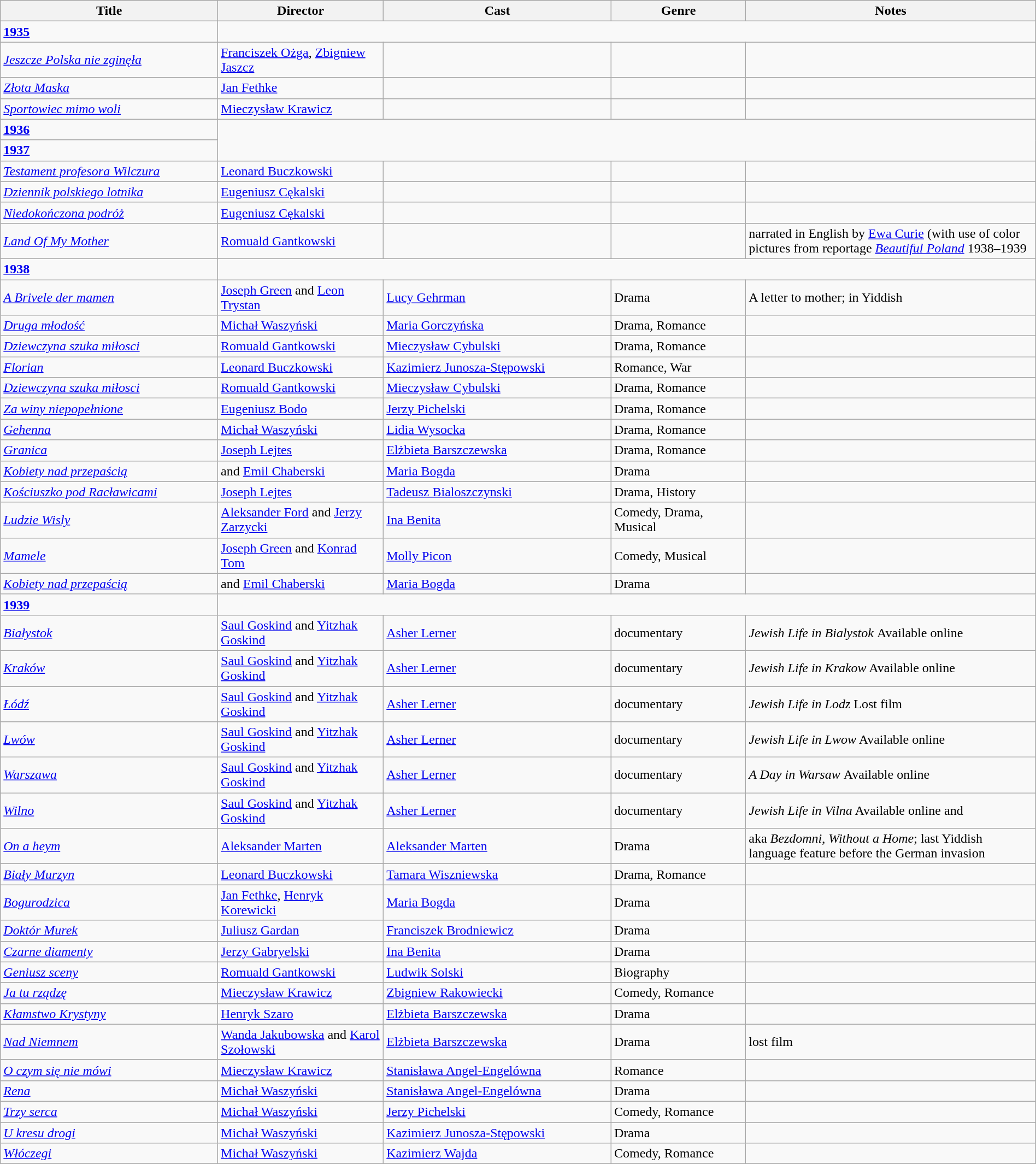<table class="wikitable" width= "100%">
<tr>
<th width=21%>Title</th>
<th width=16%>Director</th>
<th width=22%>Cast</th>
<th width=13%>Genre</th>
<th width=28%>Notes</th>
</tr>
<tr>
<td><strong><a href='#'>1935</a></strong></td>
</tr>
<tr>
<td><em><a href='#'>Jeszcze Polska nie zginęła</a></em></td>
<td><a href='#'>Franciszek Ożga</a>, <a href='#'>Zbigniew Jaszcz</a></td>
<td></td>
<td></td>
<td></td>
</tr>
<tr>
<td><em><a href='#'>Złota Maska</a></em></td>
<td><a href='#'>Jan Fethke</a></td>
<td></td>
<td></td>
<td></td>
</tr>
<tr>
<td><em><a href='#'>Sportowiec mimo woli</a></em></td>
<td><a href='#'>Mieczysław Krawicz</a></td>
<td></td>
<td></td>
<td></td>
</tr>
<tr>
<td><strong><a href='#'>1936</a></strong></td>
</tr>
<tr>
<td><strong><a href='#'>1937</a></strong></td>
</tr>
<tr>
<td><em><a href='#'>Testament profesora Wilczura</a></em></td>
<td><a href='#'>Leonard Buczkowski</a></td>
<td></td>
<td></td>
<td></td>
</tr>
<tr>
<td><em><a href='#'>Dziennik polskiego lotnika</a> </em></td>
<td><a href='#'>Eugeniusz Cękalski</a></td>
<td></td>
<td></td>
<td></td>
</tr>
<tr>
<td><em><a href='#'>Niedokończona podróż</a> </em></td>
<td><a href='#'>Eugeniusz Cękalski</a></td>
<td></td>
<td></td>
<td></td>
</tr>
<tr>
<td><em><a href='#'>Land Of My Mother</a> </em></td>
<td><a href='#'>Romuald Gantkowski</a></td>
<td></td>
<td></td>
<td>narrated in English by <a href='#'>Ewa Curie</a> (with use of color pictures from reportage <em><a href='#'>Beautiful Poland</a></em> 1938–1939</td>
</tr>
<tr>
<td><strong><a href='#'>1938</a></strong></td>
</tr>
<tr>
<td><em><a href='#'>A Brivele der mamen</a></em></td>
<td><a href='#'>Joseph Green</a> and <a href='#'>Leon Trystan</a></td>
<td><a href='#'>Lucy Gehrman</a></td>
<td>Drama</td>
<td>A letter to mother; in Yiddish</td>
</tr>
<tr>
<td><em><a href='#'>Druga młodość</a></em></td>
<td><a href='#'>Michał Waszyński</a></td>
<td><a href='#'>Maria Gorczyńska</a></td>
<td>Drama, Romance</td>
<td></td>
</tr>
<tr>
<td><em><a href='#'>Dziewczyna szuka miłosci</a></em></td>
<td><a href='#'>Romuald Gantkowski</a></td>
<td><a href='#'>Mieczysław Cybulski</a></td>
<td>Drama, Romance</td>
<td></td>
</tr>
<tr>
<td><em><a href='#'>Florian</a></em></td>
<td><a href='#'>Leonard Buczkowski</a></td>
<td><a href='#'>Kazimierz Junosza-Stępowski</a></td>
<td>Romance, War</td>
<td></td>
</tr>
<tr>
<td><em><a href='#'>Dziewczyna szuka miłosci</a></em></td>
<td><a href='#'>Romuald Gantkowski</a></td>
<td><a href='#'>Mieczysław Cybulski</a></td>
<td>Drama, Romance</td>
<td></td>
</tr>
<tr>
<td><em><a href='#'>Za winy niepopełnione</a></em></td>
<td><a href='#'>Eugeniusz Bodo</a></td>
<td><a href='#'>Jerzy Pichelski</a></td>
<td>Drama, Romance</td>
<td></td>
</tr>
<tr>
<td><em><a href='#'>Gehenna</a></em></td>
<td><a href='#'>Michał Waszyński</a></td>
<td><a href='#'>Lidia Wysocka</a></td>
<td>Drama, Romance</td>
<td></td>
</tr>
<tr>
<td><em><a href='#'>Granica</a></em></td>
<td><a href='#'>Joseph Lejtes</a></td>
<td><a href='#'>Elżbieta Barszczewska</a></td>
<td>Drama, Romance</td>
<td></td>
</tr>
<tr>
<td><em><a href='#'>Kobiety nad przepaścią</a></em></td>
<td>and <a href='#'>Emil Chaberski</a></td>
<td><a href='#'>Maria Bogda</a></td>
<td>Drama</td>
<td></td>
</tr>
<tr>
<td><em><a href='#'>Kościuszko pod Racławicami</a></em></td>
<td><a href='#'>Joseph Lejtes</a></td>
<td><a href='#'>Tadeusz Bialoszczynski</a></td>
<td>Drama, History</td>
<td></td>
</tr>
<tr>
<td><em><a href='#'>Ludzie Wisly</a></em></td>
<td><a href='#'>Aleksander Ford</a> and <a href='#'>Jerzy Zarzycki</a></td>
<td><a href='#'>Ina Benita</a></td>
<td>Comedy, Drama, Musical</td>
<td></td>
</tr>
<tr>
<td><em><a href='#'>Mamele</a></em></td>
<td><a href='#'>Joseph Green</a> and <a href='#'>Konrad Tom</a></td>
<td><a href='#'>Molly Picon</a></td>
<td>Comedy, Musical</td>
<td></td>
</tr>
<tr>
<td><em><a href='#'>Kobiety nad przepaścią</a></em></td>
<td>and <a href='#'>Emil Chaberski</a></td>
<td><a href='#'>Maria Bogda</a></td>
<td>Drama</td>
<td></td>
</tr>
<tr>
<td><strong><a href='#'>1939</a></strong></td>
</tr>
<tr>
<td><em><a href='#'>Białystok</a></em></td>
<td><a href='#'>Saul Goskind</a> and <a href='#'>Yitzhak Goskind</a></td>
<td><a href='#'>Asher Lerner</a></td>
<td>documentary</td>
<td><em>Jewish Life in Bialystok </em> Available online </td>
</tr>
<tr>
<td><em><a href='#'>Kraków</a></em></td>
<td><a href='#'>Saul Goskind</a> and <a href='#'>Yitzhak Goskind</a></td>
<td><a href='#'>Asher Lerner</a></td>
<td>documentary</td>
<td><em>Jewish Life in Krakow</em> Available online </td>
</tr>
<tr>
<td><em><a href='#'>Łódź</a></em></td>
<td><a href='#'>Saul Goskind</a> and <a href='#'>Yitzhak Goskind</a></td>
<td><a href='#'>Asher Lerner</a></td>
<td>documentary</td>
<td><em>Jewish Life in Lodz </em> Lost film</td>
</tr>
<tr>
<td><em><a href='#'>Lwów</a></em></td>
<td><a href='#'>Saul Goskind</a> and <a href='#'>Yitzhak Goskind</a></td>
<td><a href='#'>Asher Lerner</a></td>
<td>documentary</td>
<td><em>Jewish Life in Lwow</em> Available online </td>
</tr>
<tr>
<td><em><a href='#'>Warszawa</a></em></td>
<td><a href='#'>Saul Goskind</a> and <a href='#'>Yitzhak Goskind</a></td>
<td><a href='#'>Asher Lerner</a></td>
<td>documentary</td>
<td><em>A Day in Warsaw </em> Available online </td>
</tr>
<tr>
<td><em><a href='#'>Wilno</a></em></td>
<td><a href='#'>Saul Goskind</a> and <a href='#'>Yitzhak Goskind</a></td>
<td><a href='#'>Asher Lerner</a></td>
<td>documentary</td>
<td><em>Jewish Life in Vilna</em> Available online  and </td>
</tr>
<tr>
<td><em><a href='#'>On a heym</a></em></td>
<td><a href='#'>Aleksander Marten</a></td>
<td><a href='#'>Aleksander Marten</a></td>
<td>Drama</td>
<td>aka <em>Bezdomni</em>, <em>Without a Home</em>; last Yiddish language feature before the German invasion</td>
</tr>
<tr>
<td><em><a href='#'>Biały Murzyn</a></em></td>
<td><a href='#'>Leonard Buczkowski</a></td>
<td><a href='#'>Tamara Wiszniewska</a></td>
<td>Drama, Romance</td>
<td></td>
</tr>
<tr>
<td><em><a href='#'>Bogurodzica</a> </em></td>
<td><a href='#'>Jan Fethke</a>, <a href='#'>Henryk Korewicki</a></td>
<td><a href='#'>Maria Bogda</a></td>
<td>Drama</td>
<td></td>
</tr>
<tr>
<td><em><a href='#'>Doktór Murek</a> </em></td>
<td><a href='#'>Juliusz Gardan</a></td>
<td><a href='#'>Franciszek Brodniewicz</a></td>
<td>Drama</td>
<td></td>
</tr>
<tr>
<td><em><a href='#'>Czarne diamenty</a></em></td>
<td><a href='#'>Jerzy Gabryelski</a></td>
<td><a href='#'>Ina Benita</a></td>
<td>Drama</td>
<td></td>
</tr>
<tr>
<td><em><a href='#'>Geniusz sceny</a></em></td>
<td><a href='#'>Romuald Gantkowski</a></td>
<td><a href='#'>Ludwik Solski</a></td>
<td>Biography</td>
<td></td>
</tr>
<tr>
<td><em><a href='#'>Ja tu rządzę</a></em></td>
<td><a href='#'>Mieczysław Krawicz</a></td>
<td><a href='#'>Zbigniew Rakowiecki</a></td>
<td>Comedy, Romance</td>
<td></td>
</tr>
<tr>
<td><em><a href='#'>Kłamstwo Krystyny </a></em></td>
<td><a href='#'>Henryk Szaro</a></td>
<td><a href='#'>Elżbieta Barszczewska</a></td>
<td>Drama</td>
<td></td>
</tr>
<tr>
<td><em><a href='#'>Nad Niemnem</a></em></td>
<td><a href='#'>Wanda Jakubowska</a> and <a href='#'>Karol Szołowski</a></td>
<td><a href='#'>Elżbieta Barszczewska</a></td>
<td>Drama</td>
<td>lost film</td>
</tr>
<tr>
<td><em><a href='#'>O czym się nie mówi</a></em></td>
<td><a href='#'>Mieczysław Krawicz</a></td>
<td><a href='#'>Stanisława Angel-Engelówna</a></td>
<td>Romance</td>
<td></td>
</tr>
<tr>
<td><em><a href='#'>Rena</a></em></td>
<td><a href='#'>Michał Waszyński</a></td>
<td><a href='#'>Stanisława Angel-Engelówna</a></td>
<td>Drama</td>
<td></td>
</tr>
<tr>
<td><em><a href='#'>Trzy serca</a></em></td>
<td><a href='#'>Michał Waszyński</a></td>
<td><a href='#'>Jerzy Pichelski</a></td>
<td>Comedy, Romance</td>
<td></td>
</tr>
<tr>
<td><em><a href='#'>U kresu drogi</a></em></td>
<td><a href='#'>Michał Waszyński</a></td>
<td><a href='#'>Kazimierz Junosza-Stępowski</a></td>
<td>Drama</td>
<td></td>
</tr>
<tr>
<td><em><a href='#'>Włóczegi</a></em></td>
<td><a href='#'>Michał Waszyński</a></td>
<td><a href='#'>Kazimierz Wajda</a></td>
<td>Comedy, Romance</td>
<td></td>
</tr>
</table>
